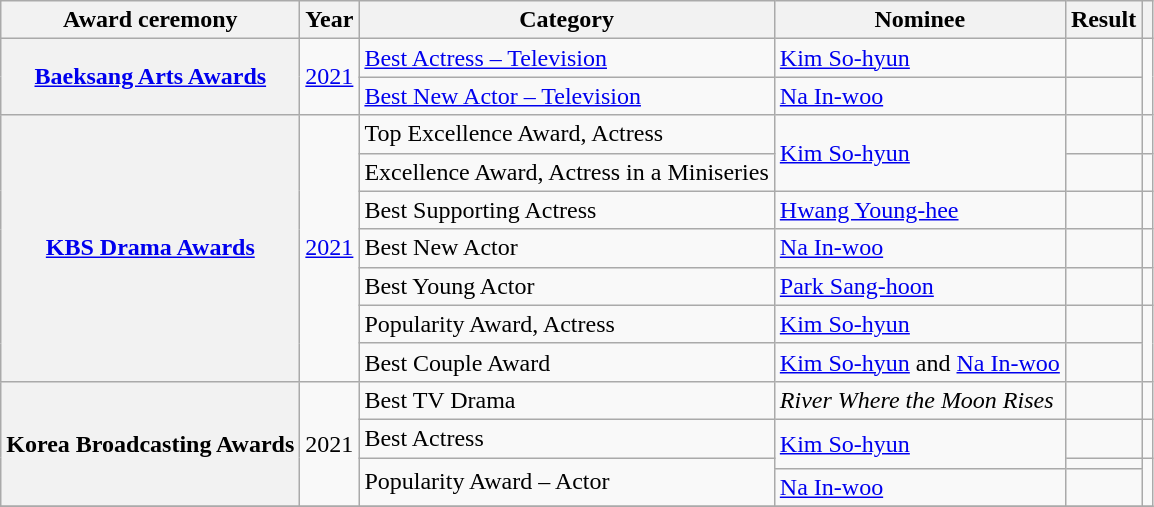<table class="wikitable plainrowheaders sortable">
<tr>
<th scope="col">Award ceremony</th>
<th scope="col">Year</th>
<th scope="col">Category</th>
<th scope="col">Nominee</th>
<th scope="col">Result</th>
<th scope="col" class="unsortable"></th>
</tr>
<tr>
<th scope="row"  rowspan="2"><a href='#'>Baeksang Arts Awards</a></th>
<td rowspan="2"><a href='#'>2021</a></td>
<td><a href='#'>Best Actress – Television</a></td>
<td><a href='#'>Kim So-hyun</a></td>
<td></td>
<td rowspan="2"></td>
</tr>
<tr>
<td><a href='#'>Best New Actor – Television</a></td>
<td><a href='#'>Na In-woo</a></td>
<td></td>
</tr>
<tr>
<th scope="row" rowspan="7"><a href='#'>KBS Drama Awards</a></th>
<td rowspan="7"><a href='#'>2021</a></td>
<td>Top Excellence Award, Actress</td>
<td rowspan="2"><a href='#'>Kim So-hyun</a></td>
<td></td>
<td></td>
</tr>
<tr>
<td>Excellence Award, Actress in a Miniseries</td>
<td></td>
<td></td>
</tr>
<tr>
<td>Best Supporting Actress</td>
<td><a href='#'>Hwang Young-hee</a></td>
<td></td>
<td></td>
</tr>
<tr>
<td>Best New Actor</td>
<td><a href='#'>Na In-woo</a></td>
<td></td>
<td></td>
</tr>
<tr>
<td>Best Young Actor</td>
<td><a href='#'>Park Sang-hoon</a></td>
<td></td>
<td></td>
</tr>
<tr>
<td>Popularity Award, Actress</td>
<td><a href='#'>Kim So-hyun</a></td>
<td></td>
<td rowspan="2"></td>
</tr>
<tr>
<td>Best Couple Award</td>
<td><a href='#'>Kim So-hyun</a> and <a href='#'>Na In-woo</a></td>
<td></td>
</tr>
<tr>
<th scope="row"  rowspan="4">Korea Broadcasting Awards</th>
<td rowspan="4">2021</td>
<td>Best TV Drama</td>
<td><em>River Where the Moon Rises</em></td>
<td></td>
<td></td>
</tr>
<tr>
<td>Best Actress</td>
<td rowspan="2"><a href='#'>Kim So-hyun</a></td>
<td></td>
<td></td>
</tr>
<tr>
<td rowspan="2">Popularity Award – Actor</td>
<td></td>
<td rowspan="2"></td>
</tr>
<tr>
<td><a href='#'>Na In-woo</a></td>
<td></td>
</tr>
<tr>
</tr>
</table>
